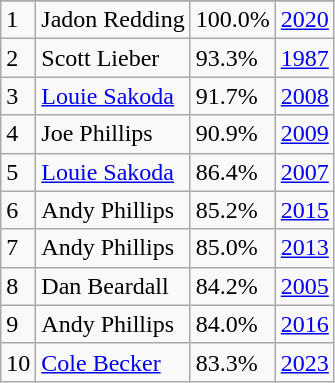<table class="wikitable">
<tr>
</tr>
<tr>
<td>1</td>
<td>Jadon Redding</td>
<td><abbr>100.0%</abbr></td>
<td><a href='#'>2020</a></td>
</tr>
<tr>
<td>2</td>
<td>Scott Lieber</td>
<td><abbr>93.3%</abbr></td>
<td><a href='#'>1987</a></td>
</tr>
<tr>
<td>3</td>
<td><a href='#'>Louie Sakoda</a></td>
<td><abbr>91.7%</abbr></td>
<td><a href='#'>2008</a></td>
</tr>
<tr>
<td>4</td>
<td>Joe Phillips</td>
<td><abbr>90.9%</abbr></td>
<td><a href='#'>2009</a></td>
</tr>
<tr>
<td>5</td>
<td><a href='#'>Louie Sakoda</a></td>
<td><abbr>86.4%</abbr></td>
<td><a href='#'>2007</a></td>
</tr>
<tr>
<td>6</td>
<td>Andy Phillips</td>
<td><abbr>85.2%</abbr></td>
<td><a href='#'>2015</a></td>
</tr>
<tr>
<td>7</td>
<td>Andy Phillips</td>
<td><abbr>85.0%</abbr></td>
<td><a href='#'>2013</a></td>
</tr>
<tr>
<td>8</td>
<td>Dan Beardall</td>
<td><abbr>84.2%</abbr></td>
<td><a href='#'>2005</a></td>
</tr>
<tr>
<td>9</td>
<td>Andy Phillips</td>
<td><abbr>84.0%</abbr></td>
<td><a href='#'>2016</a></td>
</tr>
<tr>
<td>10</td>
<td><a href='#'>Cole Becker</a></td>
<td><abbr>83.3%</abbr></td>
<td><a href='#'>2023</a></td>
</tr>
</table>
